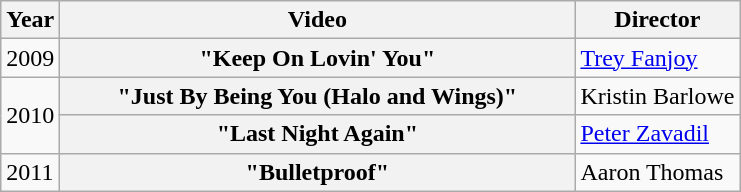<table class="wikitable plainrowheaders">
<tr>
<th>Year</th>
<th style="width:21em;">Video</th>
<th>Director</th>
</tr>
<tr>
<td>2009</td>
<th scope="row">"Keep On Lovin' You"</th>
<td><a href='#'>Trey Fanjoy</a></td>
</tr>
<tr>
<td rowspan="2">2010</td>
<th scope="row">"Just By Being You (Halo and Wings)"</th>
<td>Kristin Barlowe</td>
</tr>
<tr>
<th scope="row">"Last Night Again"</th>
<td><a href='#'>Peter Zavadil</a></td>
</tr>
<tr>
<td>2011</td>
<th scope="row">"Bulletproof"</th>
<td>Aaron Thomas</td>
</tr>
</table>
